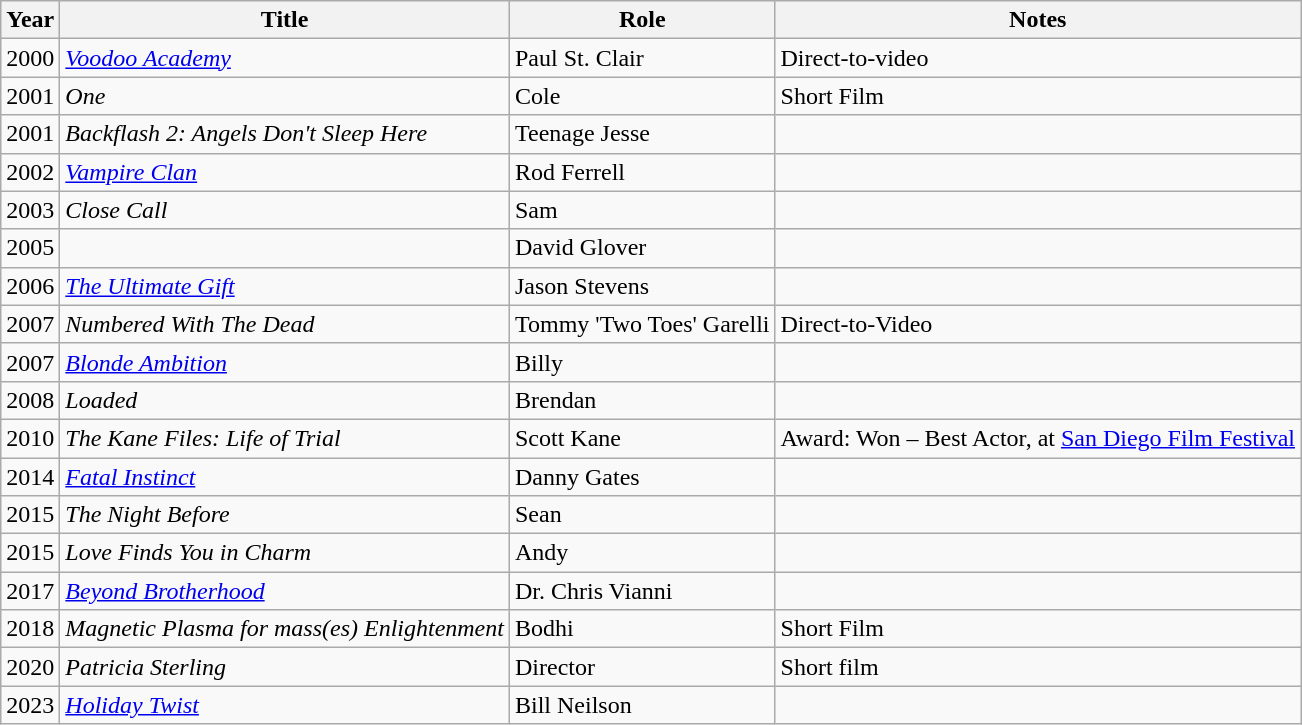<table class="wikitable sortable">
<tr>
<th>Year</th>
<th>Title</th>
<th>Role</th>
<th class="unsortable">Notes</th>
</tr>
<tr>
<td>2000</td>
<td><em><a href='#'>Voodoo Academy</a></em></td>
<td>Paul St. Clair</td>
<td>Direct-to-video</td>
</tr>
<tr>
<td>2001</td>
<td><em>One</em></td>
<td>Cole</td>
<td>Short Film</td>
</tr>
<tr>
<td>2001</td>
<td><em>Backflash 2: Angels Don't Sleep Here</em></td>
<td>Teenage Jesse</td>
<td></td>
</tr>
<tr>
<td>2002</td>
<td><em><a href='#'>Vampire Clan</a></em></td>
<td>Rod Ferrell</td>
<td></td>
</tr>
<tr>
<td>2003</td>
<td><em>Close Call</em></td>
<td>Sam</td>
<td></td>
</tr>
<tr>
<td>2005</td>
<td><em></em></td>
<td>David Glover</td>
<td></td>
</tr>
<tr>
<td>2006</td>
<td><em><a href='#'>The Ultimate Gift</a></em></td>
<td>Jason Stevens</td>
<td></td>
</tr>
<tr>
<td>2007</td>
<td><em>Numbered With The Dead</em></td>
<td>Tommy 'Two Toes' Garelli</td>
<td>Direct-to-Video</td>
</tr>
<tr>
<td>2007</td>
<td><em><a href='#'>Blonde Ambition</a></em></td>
<td>Billy</td>
<td></td>
</tr>
<tr>
<td>2008</td>
<td><em>Loaded</em></td>
<td>Brendan</td>
<td></td>
</tr>
<tr>
<td>2010</td>
<td><em>The Kane Files: Life of Trial</em></td>
<td>Scott Kane</td>
<td>Award: Won – Best Actor, at <a href='#'>San Diego Film Festival</a></td>
</tr>
<tr>
<td>2014</td>
<td><em><a href='#'>Fatal Instinct</a></em></td>
<td>Danny Gates</td>
<td></td>
</tr>
<tr>
<td>2015</td>
<td><em>The Night Before</em></td>
<td>Sean</td>
<td></td>
</tr>
<tr>
<td>2015</td>
<td><em>Love Finds You in Charm</em></td>
<td>Andy</td>
<td></td>
</tr>
<tr>
<td>2017</td>
<td><em><a href='#'>Beyond Brotherhood</a></em></td>
<td>Dr. Chris Vianni</td>
<td></td>
</tr>
<tr>
<td>2018</td>
<td><em>Magnetic Plasma for mass(es) Enlightenment</em></td>
<td>Bodhi</td>
<td>Short Film</td>
</tr>
<tr>
<td>2020</td>
<td><em>Patricia Sterling</em></td>
<td>Director</td>
<td>Short film</td>
</tr>
<tr>
<td>2023</td>
<td><em><a href='#'>Holiday Twist</a></em></td>
<td>Bill Neilson</td>
<td></td>
</tr>
</table>
